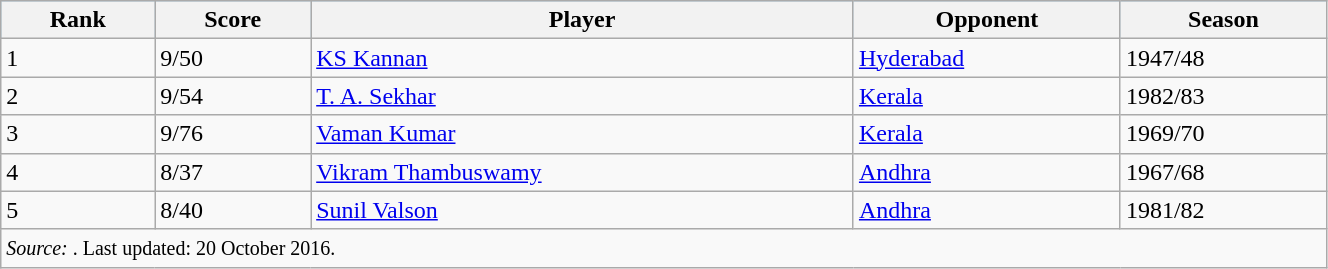<table class="wikitable" width=70%>
<tr bgcolor=#87cefa>
<th>Rank</th>
<th>Score</th>
<th>Player</th>
<th>Opponent</th>
<th>Season</th>
</tr>
<tr>
<td>1</td>
<td>9/50</td>
<td><a href='#'>KS Kannan</a></td>
<td><a href='#'>Hyderabad</a></td>
<td>1947/48</td>
</tr>
<tr>
<td>2</td>
<td>9/54</td>
<td><a href='#'>T. A. Sekhar</a></td>
<td><a href='#'>Kerala</a></td>
<td>1982/83</td>
</tr>
<tr>
<td>3</td>
<td>9/76</td>
<td><a href='#'>Vaman Kumar</a></td>
<td><a href='#'>Kerala</a></td>
<td>1969/70</td>
</tr>
<tr>
<td>4</td>
<td>8/37</td>
<td><a href='#'>Vikram Thambuswamy</a></td>
<td><a href='#'>Andhra</a></td>
<td>1967/68</td>
</tr>
<tr>
<td>5</td>
<td>8/40</td>
<td><a href='#'>Sunil Valson</a></td>
<td><a href='#'>Andhra</a></td>
<td>1981/82</td>
</tr>
<tr>
<td colspan=5><small><em>Source: </em>. Last updated: 20 October 2016.</small></td>
</tr>
</table>
